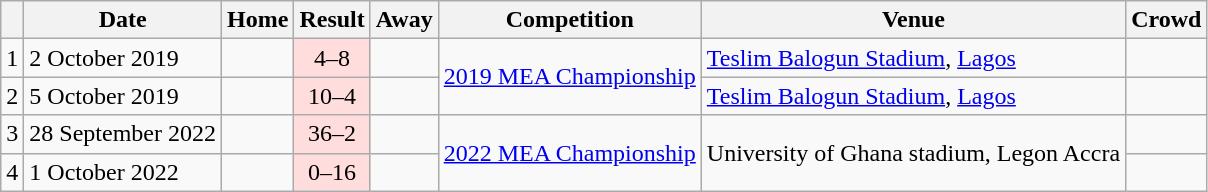<table class="wikitable">
<tr>
<th></th>
<th>Date</th>
<th>Home</th>
<th>Result</th>
<th>Away</th>
<th>Competition</th>
<th>Venue</th>
<th>Crowd</th>
</tr>
<tr>
<td>1</td>
<td>2 October 2019</td>
<td></td>
<td bgcolor=#FFDDDD align=center>4–8</td>
<td><strong></strong></td>
<td rowspan=2><a href='#'>2019 MEA Championship</a></td>
<td> <a href='#'>Teslim Balogun Stadium</a>, <a href='#'>Lagos</a></td>
<td></td>
</tr>
<tr>
<td>2</td>
<td>5 October 2019</td>
<td><strong></strong></td>
<td bgcolor=#FFDDDD  align=center>10–4</td>
<td></td>
<td> <a href='#'>Teslim Balogun Stadium</a>, <a href='#'>Lagos</a></td>
<td></td>
</tr>
<tr>
<td>3</td>
<td>28 September 2022</td>
<td><strong></strong></td>
<td bgcolor=#FFDDDD  align=center>36–2</td>
<td></td>
<td rowspan=2><a href='#'>2022 MEA Championship</a></td>
<td rowspan=2>University of Ghana stadium, Legon Accra</td>
<td></td>
</tr>
<tr>
<td>4</td>
<td>1 October 2022</td>
<td><strong></strong></td>
<td bgcolor=#FFDDDD  align=center>0–16</td>
<td></td>
<td></td>
</tr>
</table>
